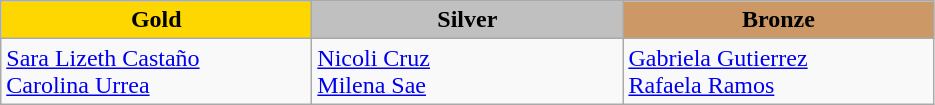<table class="wikitable" style="text-align:left">
<tr align="center">
<td width=200 bgcolor=gold><strong>Gold</strong></td>
<td width=200 bgcolor=silver><strong>Silver</strong></td>
<td width=200 bgcolor=CC9966><strong>Bronze</strong></td>
</tr>
<tr>
<td><a href='#'>Sara Lizeth Castaño</a><br><a href='#'>Carolina Urrea</a><br><em></em></td>
<td><a href='#'>Nicoli Cruz</a><br><a href='#'>Milena Sae</a><br><em></em></td>
<td><a href='#'>Gabriela Gutierrez</a><br><a href='#'>Rafaela Ramos</a><br><em></em></td>
</tr>
</table>
